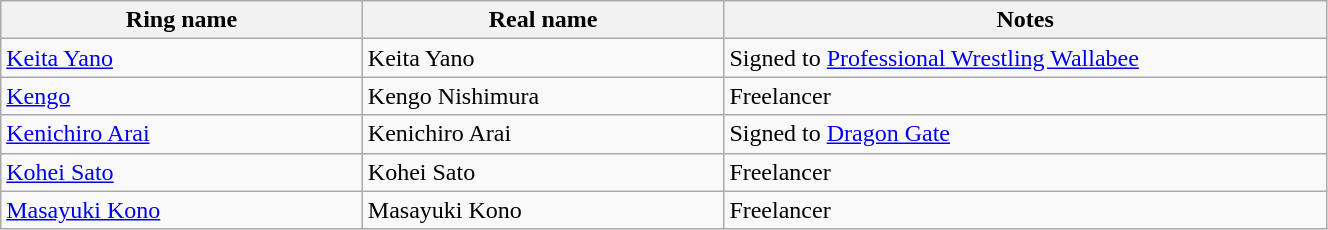<table class="wikitable sortable" align="left center" width="70%">
<tr>
<th width="15%">Ring name</th>
<th width="15%">Real name</th>
<th width="25%">Notes</th>
</tr>
<tr>
<td><a href='#'>Keita Yano</a></td>
<td>Keita Yano</td>
<td>Signed to <a href='#'>Professional Wrestling Wallabee</a></td>
</tr>
<tr>
<td><a href='#'>Kengo</a></td>
<td>Kengo Nishimura</td>
<td>Freelancer</td>
</tr>
<tr>
<td><a href='#'>Kenichiro Arai</a></td>
<td>Kenichiro Arai</td>
<td>Signed to <a href='#'>Dragon Gate</a></td>
</tr>
<tr>
<td><a href='#'>Kohei Sato</a></td>
<td>Kohei Sato</td>
<td>Freelancer</td>
</tr>
<tr>
<td><a href='#'>Masayuki Kono</a></td>
<td>Masayuki Kono</td>
<td>Freelancer</td>
</tr>
</table>
